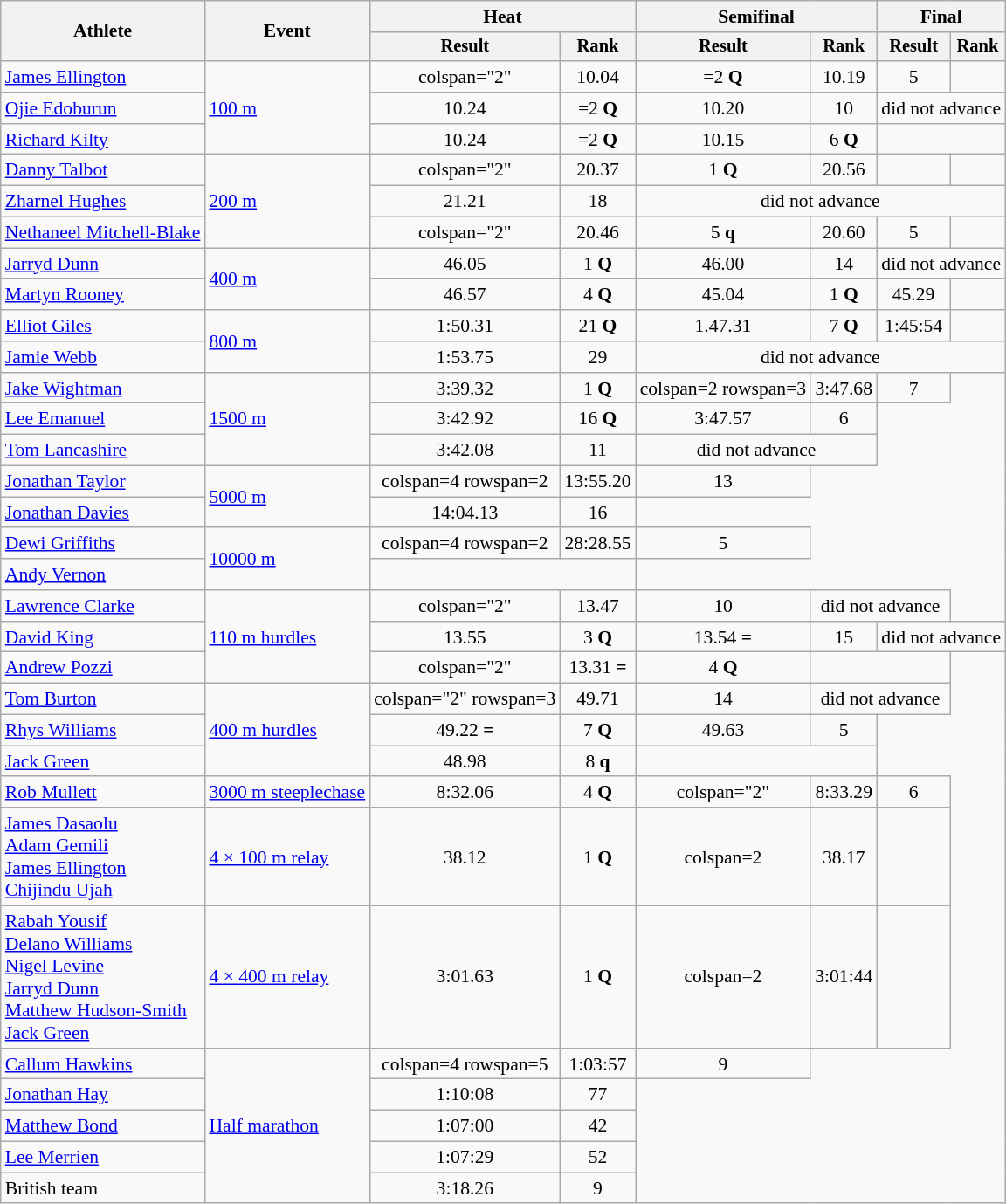<table class="wikitable" style="font-size:90%">
<tr>
<th rowspan=2>Athlete</th>
<th rowspan=2>Event</th>
<th colspan=2>Heat</th>
<th colspan=2>Semifinal</th>
<th colspan=2>Final</th>
</tr>
<tr style="font-size:95%">
<th>Result</th>
<th>Rank</th>
<th>Result</th>
<th>Rank</th>
<th>Result</th>
<th>Rank</th>
</tr>
<tr align=center>
<td align=left><a href='#'>James Ellington</a></td>
<td style="text-align:left;" rowspan="3"><a href='#'>100 m</a></td>
<td>colspan="2" </td>
<td>10.04 <strong></strong></td>
<td>=2 <strong>Q</strong></td>
<td>10.19</td>
<td>5</td>
</tr>
<tr align=center>
<td align=left><a href='#'>Ojie Edoburun</a></td>
<td>10.24</td>
<td>=2 <strong>Q</strong></td>
<td>10.20</td>
<td>10</td>
<td colspan=2>did not advance</td>
</tr>
<tr align=center>
<td align=left><a href='#'>Richard Kilty</a></td>
<td>10.24</td>
<td>=2 <strong>Q</strong></td>
<td>10.15</td>
<td>6 <strong>Q</strong></td>
<td colspan=2></td>
</tr>
<tr align=center>
<td align=left><a href='#'>Danny Talbot</a></td>
<td style="text-align:left;" rowspan="3"><a href='#'>200 m</a></td>
<td>colspan="2" </td>
<td>20.37 <strong></strong></td>
<td>1 <strong>Q</strong></td>
<td>20.56</td>
<td></td>
</tr>
<tr align=center>
<td align=left><a href='#'>Zharnel Hughes</a></td>
<td>21.21</td>
<td>18</td>
<td colspan=4>did not advance</td>
</tr>
<tr align=center>
<td align=left><a href='#'>Nethaneel Mitchell-Blake</a></td>
<td>colspan="2" </td>
<td>20.46</td>
<td>5 <strong>q</strong></td>
<td>20.60</td>
<td>5</td>
</tr>
<tr align=center>
<td align=left><a href='#'>Jarryd Dunn</a></td>
<td style="text-align:left;" rowspan="2"><a href='#'>400 m</a></td>
<td>46.05</td>
<td>1 <strong>Q</strong></td>
<td>46.00 <strong></strong></td>
<td>14</td>
<td colspan=2>did not advance</td>
</tr>
<tr align=center>
<td align=left><a href='#'>Martyn Rooney</a></td>
<td>46.57</td>
<td>4 <strong>Q</strong></td>
<td>45.04 <strong></strong></td>
<td>1 <strong>Q</strong></td>
<td>45.29</td>
<td></td>
</tr>
<tr align=center>
<td align=left><a href='#'>Elliot Giles</a></td>
<td style="text-align:left;" rowspan="2"><a href='#'>800 m</a></td>
<td>1:50.31</td>
<td>21 <strong>Q</strong></td>
<td>1.47.31</td>
<td>7 <strong>Q</strong></td>
<td>1:45:54 <strong></strong></td>
<td></td>
</tr>
<tr align=center>
<td align=left><a href='#'>Jamie Webb</a></td>
<td>1:53.75</td>
<td>29</td>
<td colspan=4>did not advance</td>
</tr>
<tr align=center>
<td align=left><a href='#'>Jake Wightman</a></td>
<td style="text-align:left;" rowspan="3"><a href='#'>1500 m</a></td>
<td>3:39.32</td>
<td>1 <strong>Q</strong></td>
<td>colspan=2 rowspan=3 </td>
<td>3:47.68</td>
<td>7</td>
</tr>
<tr align=center>
<td align=left><a href='#'>Lee Emanuel</a></td>
<td>3:42.92</td>
<td>16 <strong>Q</strong></td>
<td>3:47.57</td>
<td>6</td>
</tr>
<tr align=center>
<td align=left><a href='#'>Tom Lancashire</a></td>
<td>3:42.08</td>
<td>11</td>
<td colspan=2>did not advance</td>
</tr>
<tr align=center>
<td align=left><a href='#'>Jonathan Taylor</a></td>
<td style="text-align:left;" rowspan="2"><a href='#'>5000 m</a></td>
<td>colspan=4 rowspan=2 </td>
<td>13:55.20</td>
<td>13</td>
</tr>
<tr align=center>
<td align=left><a href='#'>Jonathan Davies</a></td>
<td>14:04.13</td>
<td>16</td>
</tr>
<tr align=center>
<td align=left><a href='#'>Dewi Griffiths</a></td>
<td align=left rowspan=2><a href='#'>10000 m</a></td>
<td>colspan=4 rowspan=2 </td>
<td>28:28.55</td>
<td>5</td>
</tr>
<tr align=center>
<td align=left><a href='#'>Andy Vernon</a></td>
<td colspan=2></td>
</tr>
<tr align=center>
<td align=left><a href='#'>Lawrence Clarke</a></td>
<td style="text-align:left;" rowspan="3"><a href='#'>110 m hurdles</a></td>
<td>colspan="2" </td>
<td>13.47</td>
<td>10</td>
<td colspan=2>did not advance</td>
</tr>
<tr align=center>
<td align=left><a href='#'>David King</a></td>
<td>13.55</td>
<td>3 <strong>Q</strong></td>
<td>13.54 <strong>=</strong></td>
<td>15</td>
<td colspan=2>did not advance</td>
</tr>
<tr align=center>
<td align=left><a href='#'>Andrew Pozzi</a></td>
<td>colspan="2" </td>
<td>13.31 <strong>=</strong></td>
<td>4 <strong>Q</strong></td>
<td colspan=2></td>
</tr>
<tr align=center>
<td align=left><a href='#'>Tom Burton</a></td>
<td style="text-align:left;" rowspan="3"><a href='#'>400 m hurdles</a></td>
<td>colspan="2" rowspan=3 </td>
<td>49.71</td>
<td>14</td>
<td colspan=2>did not advance</td>
</tr>
<tr align=center>
<td align=left><a href='#'>Rhys Williams</a></td>
<td>49.22 <strong>=</strong></td>
<td>7 <strong>Q</strong></td>
<td>49.63</td>
<td>5</td>
</tr>
<tr align=center>
<td align=left><a href='#'>Jack Green</a></td>
<td>48.98 <strong></strong></td>
<td>8 <strong>q</strong></td>
<td colspan=2></td>
</tr>
<tr align=center>
<td align=left><a href='#'>Rob Mullett</a></td>
<td style="text-align:left;"><a href='#'>3000 m steeplechase</a></td>
<td>8:32.06</td>
<td>4 <strong>Q</strong></td>
<td>colspan="2" </td>
<td>8:33.29</td>
<td>6</td>
</tr>
<tr align=center>
<td align=left><a href='#'>James Dasaolu</a><br><a href='#'>Adam Gemili</a><br><a href='#'>James Ellington</a><br><a href='#'>Chijindu Ujah</a></td>
<td align=left><a href='#'>4 × 100 m relay</a></td>
<td>38.12 <strong></strong></td>
<td>1 <strong>Q</strong></td>
<td>colspan=2 </td>
<td>38.17</td>
<td></td>
</tr>
<tr align=center>
<td align=left><a href='#'>Rabah Yousif</a><br><a href='#'>Delano Williams</a><br><a href='#'>Nigel Levine</a> <br><a href='#'>Jarryd Dunn</a> <br><a href='#'>Matthew Hudson-Smith</a> <br><a href='#'>Jack Green</a> </td>
<td align=left><a href='#'>4 × 400 m relay</a></td>
<td>3:01.63 <strong></strong></td>
<td>1 <strong>Q</strong></td>
<td>colspan=2 </td>
<td>3:01:44 <strong></strong></td>
<td></td>
</tr>
<tr align=center>
<td align=left><a href='#'>Callum Hawkins</a></td>
<td style="text-align:left;" rowspan="5"><a href='#'>Half marathon</a></td>
<td>colspan=4 rowspan=5 </td>
<td>1:03:57</td>
<td>9</td>
</tr>
<tr align=center>
<td align=left><a href='#'>Jonathan Hay</a></td>
<td>1:10:08</td>
<td>77</td>
</tr>
<tr align=center>
<td align=left><a href='#'>Matthew Bond</a></td>
<td>1:07:00</td>
<td>42</td>
</tr>
<tr align=center>
<td align=left><a href='#'>Lee Merrien</a></td>
<td>1:07:29</td>
<td>52</td>
</tr>
<tr align=center>
<td align=left>British team</td>
<td>3:18.26</td>
<td>9</td>
</tr>
</table>
